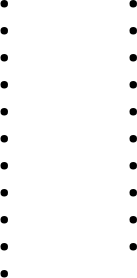<table>
<tr>
<td style="vertical-align:top; width:25%;"><br><ul><li></li><li></li><li></li><li></li><li></li><li></li><li></li><li></li><li></li><li></li><li></li></ul></td>
<td style="vertical-align:top; width:25%;"><br><ul><li></li><li></li><li></li><li></li><li></li><li></li><li></li><li></li><li></li><li></li></ul></td>
</tr>
</table>
